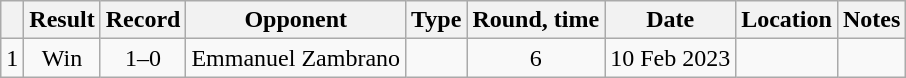<table class="wikitable" style="text-align:center">
<tr>
<th></th>
<th>Result</th>
<th>Record</th>
<th>Opponent</th>
<th>Type</th>
<th>Round, time</th>
<th>Date</th>
<th>Location</th>
<th>Notes</th>
</tr>
<tr>
<td>1</td>
<td>Win</td>
<td>1–0</td>
<td style="text-align:left;">Emmanuel Zambrano</td>
<td></td>
<td>6</td>
<td>10 Feb 2023</td>
<td style="text-align:left;"></td>
<td></td>
</tr>
</table>
